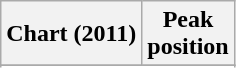<table class="wikitable sortable plainrowheaders">
<tr>
<th>Chart (2011)</th>
<th>Peak<br>position</th>
</tr>
<tr>
</tr>
<tr>
</tr>
<tr>
</tr>
</table>
